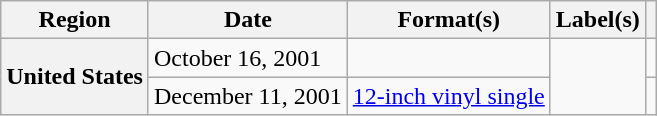<table class="wikitable sortable plainrowheaders">
<tr>
<th scope="col">Region</th>
<th scope="col">Date</th>
<th scope="col">Format(s)</th>
<th scope="col">Label(s)</th>
<th scope="col"></th>
</tr>
<tr>
<th rowspan="2" scope="row">United States</th>
<td rowspan="1">October 16, 2001</td>
<td></td>
<td rowspan="2"></td>
<td></td>
</tr>
<tr>
<td>December 11, 2001</td>
<td><a href='#'>12-inch vinyl single</a></td>
<td></td>
</tr>
</table>
